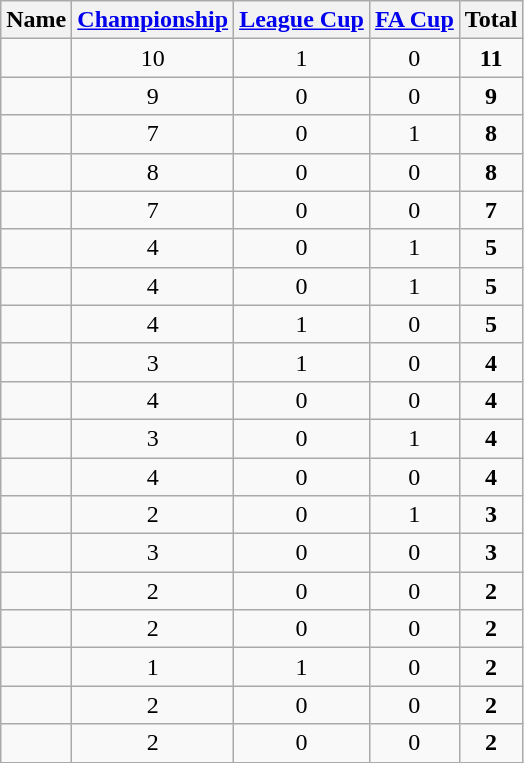<table class="wikitable sortable" style="text-align:center">
<tr>
<th>Name</th>
<th><a href='#'>Championship</a></th>
<th><a href='#'>League Cup</a></th>
<th><a href='#'>FA Cup</a></th>
<th>Total</th>
</tr>
<tr>
<td></td>
<td>10</td>
<td>1</td>
<td>0</td>
<td> <strong>11</strong></td>
</tr>
<tr>
<td></td>
<td>9</td>
<td>0</td>
<td>0</td>
<td> <strong>9</strong></td>
</tr>
<tr>
<td></td>
<td>7</td>
<td>0</td>
<td>1</td>
<td> <strong>8</strong></td>
</tr>
<tr>
<td></td>
<td>8</td>
<td>0</td>
<td>0</td>
<td> <strong>8</strong></td>
</tr>
<tr>
<td></td>
<td>7</td>
<td>0</td>
<td>0</td>
<td> <strong>7</strong></td>
</tr>
<tr>
<td></td>
<td>4</td>
<td>0</td>
<td>1</td>
<td> <strong>5</strong></td>
</tr>
<tr>
<td></td>
<td>4</td>
<td>0</td>
<td>1</td>
<td> <strong>5</strong></td>
</tr>
<tr>
<td></td>
<td>4</td>
<td>1</td>
<td>0</td>
<td> <strong>5</strong></td>
</tr>
<tr>
<td></td>
<td>3</td>
<td>1</td>
<td>0</td>
<td> <strong>4</strong></td>
</tr>
<tr>
<td></td>
<td>4</td>
<td>0</td>
<td>0</td>
<td> <strong>4</strong></td>
</tr>
<tr>
<td></td>
<td>3</td>
<td>0</td>
<td>1</td>
<td> <strong>4</strong></td>
</tr>
<tr>
<td></td>
<td>4</td>
<td>0</td>
<td>0</td>
<td> <strong>4</strong></td>
</tr>
<tr>
<td></td>
<td>2</td>
<td>0</td>
<td>1</td>
<td> <strong>3</strong></td>
</tr>
<tr>
<td></td>
<td>3</td>
<td>0</td>
<td>0</td>
<td> <strong>3</strong></td>
</tr>
<tr>
<td></td>
<td>2</td>
<td>0</td>
<td>0</td>
<td> <strong>2</strong></td>
</tr>
<tr>
<td></td>
<td>2</td>
<td>0</td>
<td>0</td>
<td> <strong>2</strong></td>
</tr>
<tr>
<td></td>
<td>1</td>
<td>1</td>
<td>0</td>
<td> <strong>2</strong></td>
</tr>
<tr>
<td></td>
<td>2</td>
<td>0</td>
<td>0</td>
<td> <strong>2</strong></td>
</tr>
<tr>
<td></td>
<td>2</td>
<td>0</td>
<td>0</td>
<td> <strong>2</strong></td>
</tr>
</table>
